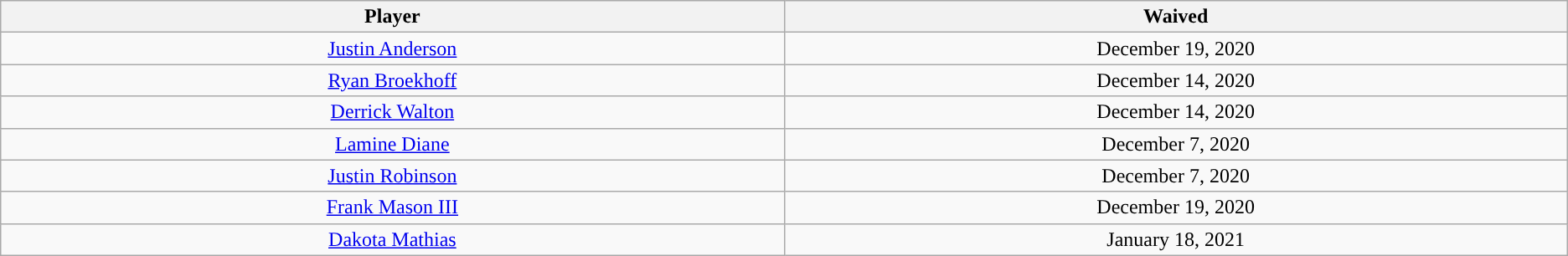<table class="wikitable sortable sortable" style="text-align: center">
<tr>
<th width="10%">Player</th>
<th width="10%">Waived</th>
</tr>
<tr>
<td><a href='#'>Justin Anderson</a></td>
<td>December 19, 2020</td>
</tr>
<tr>
<td><a href='#'>Ryan Broekhoff</a></td>
<td>December 14, 2020</td>
</tr>
<tr>
<td><a href='#'>Derrick Walton</a></td>
<td>December 14, 2020</td>
</tr>
<tr>
<td><a href='#'>Lamine Diane</a></td>
<td>December 7, 2020</td>
</tr>
<tr>
<td><a href='#'>Justin Robinson</a></td>
<td>December 7, 2020</td>
</tr>
<tr>
<td><a href='#'>Frank Mason III</a></td>
<td>December 19, 2020</td>
</tr>
<tr>
<td><a href='#'>Dakota Mathias</a></td>
<td>January 18, 2021</td>
</tr>
</table>
